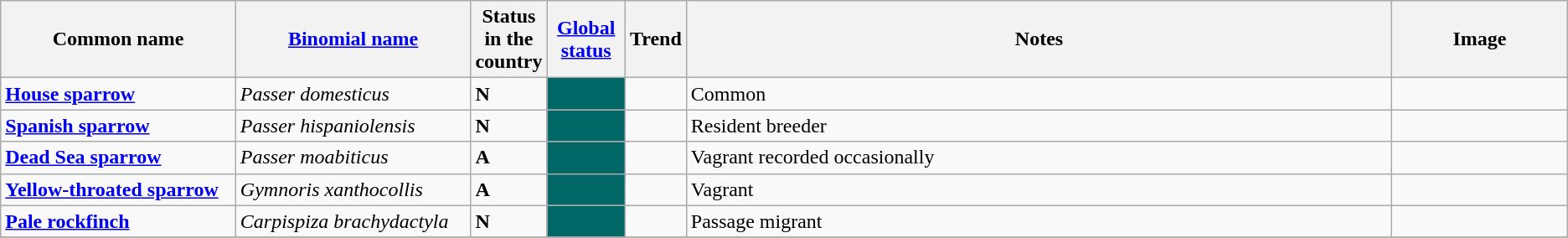<table class="wikitable sortable">
<tr>
<th width="15%">Common name</th>
<th width="15%"><a href='#'>Binomial name</a></th>
<th data-sort-type="number" width="1%">Status in the country</th>
<th width="5%"><a href='#'>Global status</a></th>
<th width="1%">Trend</th>
<th class="unsortable">Notes</th>
<th class="unsortable">Image</th>
</tr>
<tr>
<td><strong><a href='#'>House sparrow</a></strong></td>
<td><em>Passer domesticus</em></td>
<td><strong>N</strong></td>
<td align=center style="background: #006666"></td>
<td align=center></td>
<td>Common</td>
<td><br></td>
</tr>
<tr>
<td><strong><a href='#'>Spanish sparrow</a></strong></td>
<td><em>Passer hispaniolensis</em></td>
<td><strong>N</strong></td>
<td align=center style="background: #006666"></td>
<td align=center></td>
<td>Resident breeder</td>
<td><br></td>
</tr>
<tr>
<td><strong><a href='#'>Dead Sea sparrow</a></strong></td>
<td><em>Passer moabiticus</em></td>
<td><strong>A</strong></td>
<td align=center style="background: #006666"></td>
<td align=center></td>
<td>Vagrant recorded occasionally</td>
<td></td>
</tr>
<tr>
<td><strong><a href='#'>Yellow-throated sparrow</a></strong></td>
<td><em>Gymnoris xanthocollis</em></td>
<td><strong>A</strong></td>
<td align=center style="background: #006666"></td>
<td align=center></td>
<td>Vagrant</td>
<td></td>
</tr>
<tr>
<td><strong><a href='#'>Pale rockfinch</a></strong></td>
<td><em>Carpispiza brachydactyla</em></td>
<td><strong>N</strong></td>
<td align=center style="background: #006666"></td>
<td align=center></td>
<td>Passage migrant</td>
<td></td>
</tr>
<tr>
</tr>
</table>
